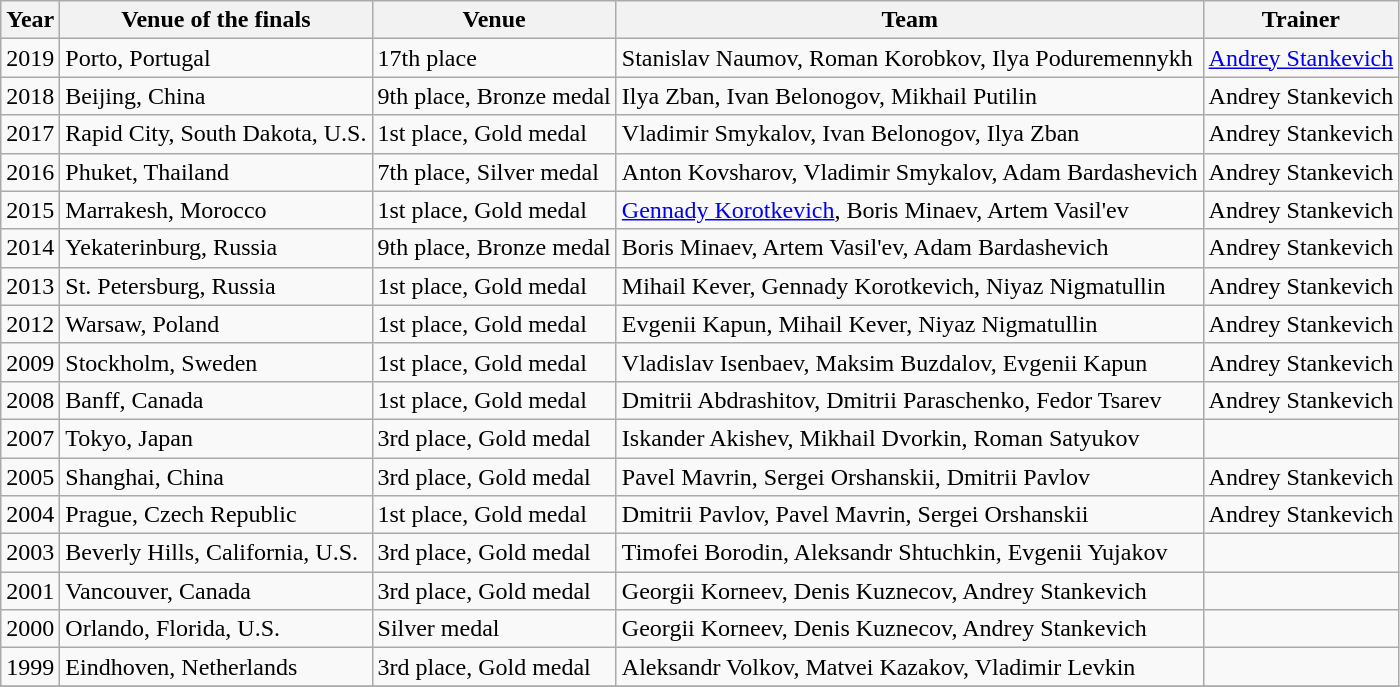<table class="wikitable">
<tr>
<th>Year</th>
<th>Venue of the finals</th>
<th>Venue</th>
<th>Team</th>
<th>Trainer</th>
</tr>
<tr>
<td>2019</td>
<td>Porto, Portugal</td>
<td>17th place</td>
<td>Stanislav Naumov, Roman Korobkov, Ilya Poduremennykh</td>
<td><a href='#'>Andrey Stankevich</a></td>
</tr>
<tr>
<td>2018</td>
<td>Beijing, China</td>
<td>9th place, Bronze medal</td>
<td>Ilya Zban, Ivan Belonogov, Mikhail Putilin</td>
<td>Andrey Stankevich</td>
</tr>
<tr>
<td>2017</td>
<td>Rapid City, South Dakota, U.S.</td>
<td>1st place, Gold medal</td>
<td>Vladimir Smykalov, Ivan Belonogov, Ilya Zban</td>
<td>Andrey Stankevich</td>
</tr>
<tr>
<td>2016</td>
<td>Phuket, Thailand</td>
<td>7th place, Silver medal</td>
<td>Anton Kovsharov, Vladimir Smykalov, Adam Bardashevich</td>
<td>Andrey Stankevich</td>
</tr>
<tr>
<td>2015</td>
<td>Marrakesh, Morocco</td>
<td>1st place, Gold medal</td>
<td><a href='#'>Gennady Korotkevich</a>, Boris Minaev, Artem Vasil'ev</td>
<td>Andrey Stankevich</td>
</tr>
<tr>
<td>2014</td>
<td>Yekaterinburg, Russia</td>
<td>9th place, Bronze medal</td>
<td>Boris Minaev, Artem Vasil'ev, Adam Bardashevich</td>
<td>Andrey Stankevich</td>
</tr>
<tr>
<td>2013</td>
<td>St. Petersburg, Russia</td>
<td>1st place, Gold medal</td>
<td>Mihail Kever, Gennady Korotkevich, Niyaz Nigmatullin</td>
<td>Andrey Stankevich</td>
</tr>
<tr>
<td>2012</td>
<td>Warsaw, Poland</td>
<td>1st place, Gold medal</td>
<td>Evgenii Kapun, Mihail Kever, Niyaz Nigmatullin</td>
<td>Andrey Stankevich</td>
</tr>
<tr>
<td>2009</td>
<td>Stockholm, Sweden</td>
<td>1st place, Gold medal</td>
<td>Vladislav Isenbaev, Maksim Buzdalov, Evgenii Kapun</td>
<td>Andrey Stankevich</td>
</tr>
<tr>
<td>2008</td>
<td>Banff, Canada</td>
<td>1st place, Gold medal</td>
<td>Dmitrii Abdrashitov, Dmitrii Paraschenko, Fedor Tsarev</td>
<td>Andrey Stankevich</td>
</tr>
<tr>
<td>2007</td>
<td>Tokyo, Japan</td>
<td>3rd place, Gold medal</td>
<td>Iskander Akishev, Mikhail Dvorkin, Roman Satyukov</td>
<td></td>
</tr>
<tr>
<td>2005</td>
<td>Shanghai, China</td>
<td>3rd place, Gold medal</td>
<td>Pavel Mavrin, Sergei Orshanskii, Dmitrii Pavlov</td>
<td>Andrey Stankevich</td>
</tr>
<tr>
<td>2004</td>
<td>Prague, Czech Republic</td>
<td>1st place, Gold medal</td>
<td>Dmitrii Pavlov, Pavel Mavrin, Sergei Orshanskii</td>
<td>Andrey Stankevich</td>
</tr>
<tr>
<td>2003</td>
<td>Beverly Hills, California, U.S.</td>
<td>3rd place, Gold medal</td>
<td>Timofei Borodin, Aleksandr Shtuchkin, Evgenii Yujakov</td>
<td></td>
</tr>
<tr>
<td>2001</td>
<td>Vancouver, Canada</td>
<td>3rd place, Gold medal</td>
<td>Georgii Korneev, Denis Kuznecov, Andrey Stankevich</td>
<td></td>
</tr>
<tr>
<td>2000</td>
<td>Orlando, Florida, U.S.</td>
<td>Silver medal</td>
<td>Georgii Korneev, Denis Kuznecov, Andrey Stankevich</td>
<td></td>
</tr>
<tr>
<td>1999</td>
<td>Eindhoven, Netherlands</td>
<td>3rd place, Gold medal</td>
<td>Aleksandr Volkov, Matvei Kazakov, Vladimir Levkin</td>
<td></td>
</tr>
<tr>
</tr>
</table>
